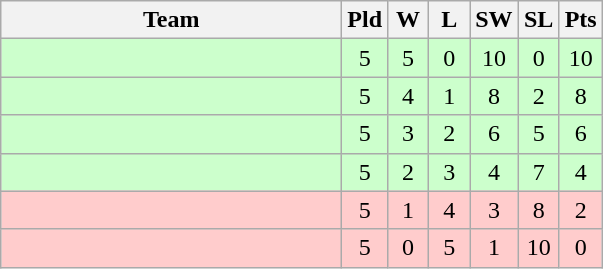<table class=wikitable style="text-align:center">
<tr>
<th width=220>Team</th>
<th width=20>Pld</th>
<th width=20>W</th>
<th width=20>L</th>
<th width=20>SW</th>
<th width=20>SL</th>
<th width=20>Pts</th>
</tr>
<tr bgcolor=ccffcc>
<td align=left></td>
<td>5</td>
<td>5</td>
<td>0</td>
<td>10</td>
<td>0</td>
<td>10</td>
</tr>
<tr bgcolor=ccffcc>
<td align=left></td>
<td>5</td>
<td>4</td>
<td>1</td>
<td>8</td>
<td>2</td>
<td>8</td>
</tr>
<tr bgcolor=ccffcc>
<td align=left></td>
<td>5</td>
<td>3</td>
<td>2</td>
<td>6</td>
<td>5</td>
<td>6</td>
</tr>
<tr bgcolor=ccffcc>
<td align=left></td>
<td>5</td>
<td>2</td>
<td>3</td>
<td>4</td>
<td>7</td>
<td>4</td>
</tr>
<tr bgcolor=ffcccc>
<td align=left></td>
<td>5</td>
<td>1</td>
<td>4</td>
<td>3</td>
<td>8</td>
<td>2</td>
</tr>
<tr bgcolor=ffcccc>
<td align=left></td>
<td>5</td>
<td>0</td>
<td>5</td>
<td>1</td>
<td>10</td>
<td>0</td>
</tr>
</table>
